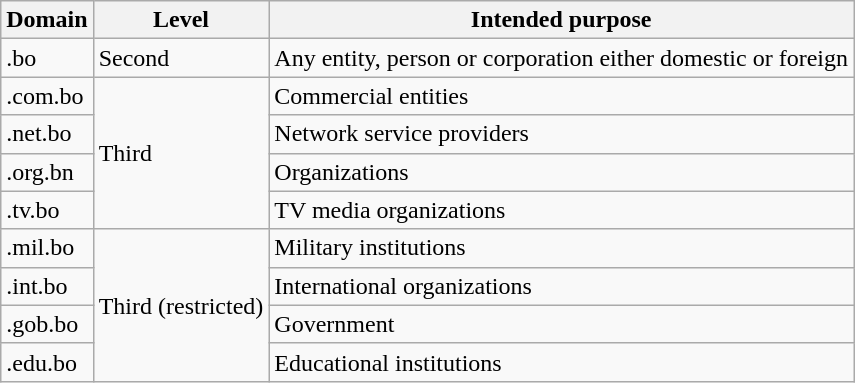<table class="wikitable">
<tr>
<th>Domain</th>
<th>Level</th>
<th>Intended purpose</th>
</tr>
<tr>
<td>.bo</td>
<td>Second</td>
<td>Any entity, person or corporation either domestic or foreign</td>
</tr>
<tr>
<td>.com.bo</td>
<td rowspan="4">Third</td>
<td>Commercial entities</td>
</tr>
<tr>
<td>.net.bo</td>
<td>Network service providers</td>
</tr>
<tr>
<td>.org.bn</td>
<td>Organizations</td>
</tr>
<tr>
<td>.tv.bo</td>
<td>TV media organizations</td>
</tr>
<tr>
<td>.mil.bo</td>
<td rowspan="4">Third (restricted)</td>
<td>Military institutions</td>
</tr>
<tr>
<td>.int.bo</td>
<td>International organizations</td>
</tr>
<tr>
<td>.gob.bo</td>
<td>Government</td>
</tr>
<tr>
<td>.edu.bo</td>
<td>Educational institutions</td>
</tr>
</table>
